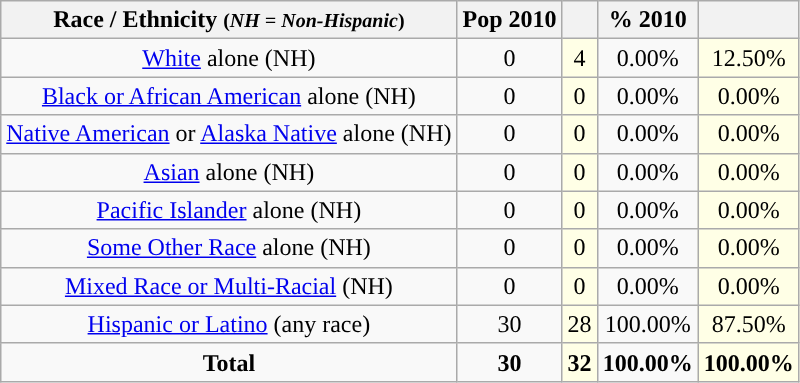<table class="wikitable" style="text-align:center;">
<tr>
<th>Race / Ethnicity <small>(<em>NH = Non-Hispanic</em>)</small></th>
<th>Pop 2010</th>
<th></th>
<th>% 2010</th>
<th></th>
</tr>
<tr>
<td><a href='#'>White</a> alone (NH)</td>
<td>0</td>
<td style='background: #ffffe6;'>4</td>
<td>0.00%</td>
<td style='background: #ffffe6;'>12.50%</td>
</tr>
<tr>
<td><a href='#'>Black or African American</a> alone (NH)</td>
<td>0</td>
<td style='background: #ffffe6;'>0</td>
<td>0.00%</td>
<td style='background: #ffffe6;'>0.00%</td>
</tr>
<tr>
<td><a href='#'>Native American</a> or <a href='#'>Alaska Native</a> alone (NH)</td>
<td>0</td>
<td style='background: #ffffe6;'>0</td>
<td>0.00%</td>
<td style='background: #ffffe6;'>0.00%</td>
</tr>
<tr>
<td><a href='#'>Asian</a> alone (NH)</td>
<td>0</td>
<td style='background: #ffffe6;'>0</td>
<td>0.00%</td>
<td style='background: #ffffe6;'>0.00%</td>
</tr>
<tr>
<td><a href='#'>Pacific Islander</a> alone (NH)</td>
<td>0</td>
<td style='background: #ffffe6;'>0</td>
<td>0.00%</td>
<td style='background: #ffffe6;'>0.00%</td>
</tr>
<tr>
<td><a href='#'>Some Other Race</a> alone (NH)</td>
<td>0</td>
<td style='background: #ffffe6;'>0</td>
<td>0.00%</td>
<td style='background: #ffffe6;'>0.00%</td>
</tr>
<tr>
<td><a href='#'>Mixed Race or Multi-Racial</a> (NH)</td>
<td>0</td>
<td style='background: #ffffe6;'>0</td>
<td>0.00%</td>
<td style='background: #ffffe6;'>0.00%</td>
</tr>
<tr>
<td><a href='#'>Hispanic or Latino</a> (any race)</td>
<td>30</td>
<td style='background: #ffffe6;'>28</td>
<td>100.00%</td>
<td style='background: #ffffe6;'>87.50%</td>
</tr>
<tr>
<td><strong>Total</strong></td>
<td><strong>30</strong></td>
<td style='background: #ffffe6;'><strong>32</strong></td>
<td><strong>100.00%</strong></td>
<td style='background: #ffffe6;'><strong>100.00%</strong></td>
</tr>
</table>
